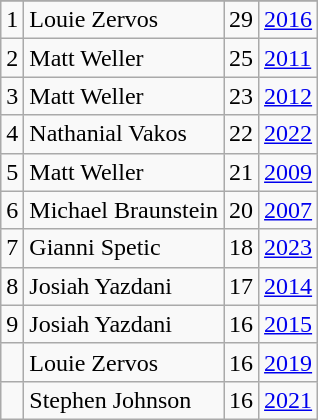<table class="wikitable">
<tr>
</tr>
<tr>
<td>1</td>
<td>Louie Zervos</td>
<td>29</td>
<td><a href='#'>2016</a></td>
</tr>
<tr>
<td>2</td>
<td>Matt Weller</td>
<td>25</td>
<td><a href='#'>2011</a></td>
</tr>
<tr>
<td>3</td>
<td>Matt Weller</td>
<td>23</td>
<td><a href='#'>2012</a></td>
</tr>
<tr>
<td>4</td>
<td>Nathanial Vakos</td>
<td>22</td>
<td><a href='#'>2022</a></td>
</tr>
<tr>
<td>5</td>
<td>Matt Weller</td>
<td>21</td>
<td><a href='#'>2009</a></td>
</tr>
<tr>
<td>6</td>
<td>Michael Braunstein</td>
<td>20</td>
<td><a href='#'>2007</a></td>
</tr>
<tr>
<td>7</td>
<td>Gianni Spetic</td>
<td>18</td>
<td><a href='#'>2023</a></td>
</tr>
<tr>
<td>8</td>
<td>Josiah Yazdani</td>
<td>17</td>
<td><a href='#'>2014</a></td>
</tr>
<tr>
<td>9</td>
<td>Josiah Yazdani</td>
<td>16</td>
<td><a href='#'>2015</a></td>
</tr>
<tr>
<td></td>
<td>Louie Zervos</td>
<td>16</td>
<td><a href='#'>2019</a></td>
</tr>
<tr>
<td></td>
<td>Stephen Johnson</td>
<td>16</td>
<td><a href='#'>2021</a></td>
</tr>
</table>
